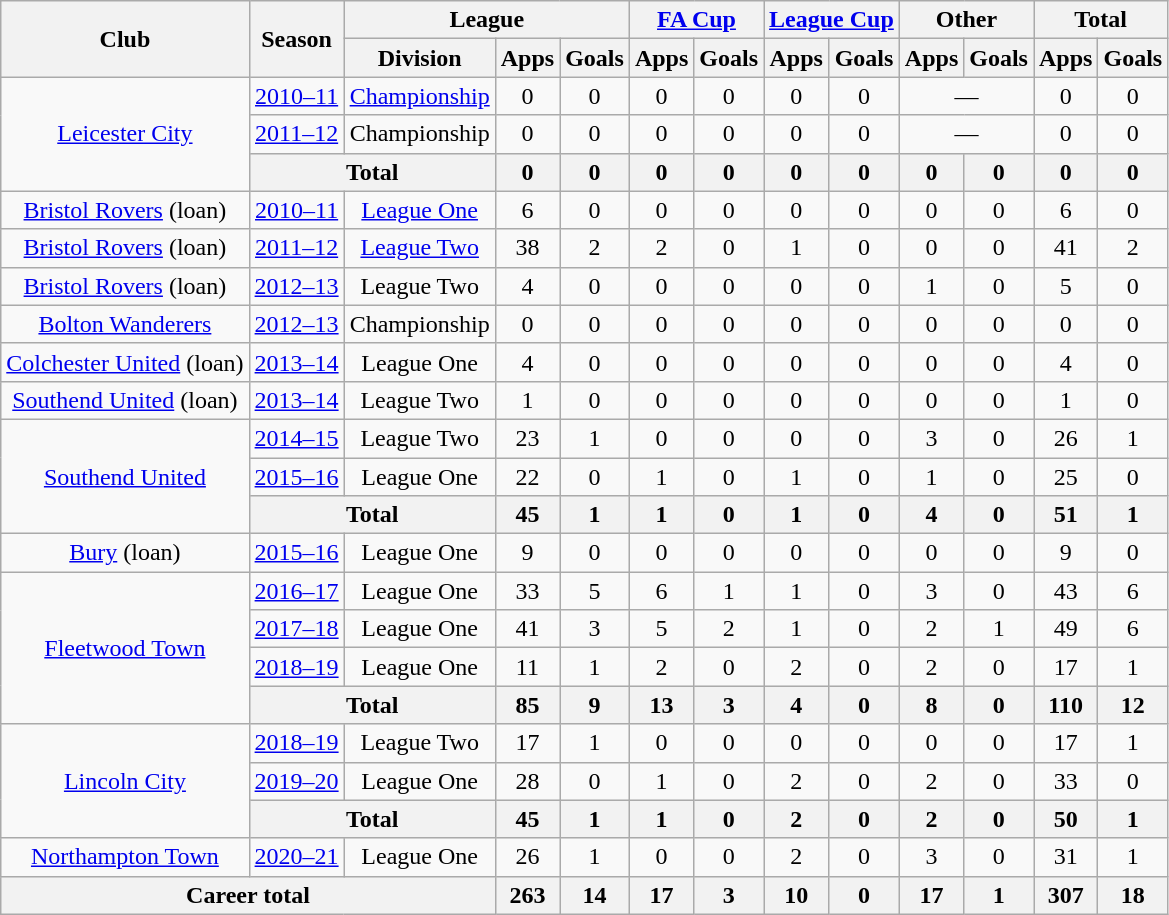<table class="wikitable" style="text-align: center;">
<tr>
<th rowspan="2">Club</th>
<th rowspan="2">Season</th>
<th colspan="3">League</th>
<th colspan="2"><a href='#'>FA Cup</a></th>
<th colspan="2"><a href='#'>League Cup</a></th>
<th colspan="2">Other</th>
<th colspan="2">Total</th>
</tr>
<tr>
<th>Division</th>
<th>Apps</th>
<th>Goals</th>
<th>Apps</th>
<th>Goals</th>
<th>Apps</th>
<th>Goals</th>
<th>Apps</th>
<th>Goals</th>
<th>Apps</th>
<th>Goals</th>
</tr>
<tr>
<td rowspan="3"><a href='#'>Leicester City</a></td>
<td><a href='#'>2010–11</a></td>
<td><a href='#'>Championship</a></td>
<td>0</td>
<td>0</td>
<td>0</td>
<td>0</td>
<td>0</td>
<td>0</td>
<td colspan="2">—</td>
<td>0</td>
<td>0</td>
</tr>
<tr>
<td><a href='#'>2011–12</a></td>
<td>Championship</td>
<td>0</td>
<td>0</td>
<td>0</td>
<td>0</td>
<td>0</td>
<td>0</td>
<td colspan="2">—</td>
<td>0</td>
<td>0</td>
</tr>
<tr>
<th colspan="2">Total</th>
<th>0</th>
<th>0</th>
<th>0</th>
<th>0</th>
<th>0</th>
<th>0</th>
<th>0</th>
<th>0</th>
<th>0</th>
<th>0</th>
</tr>
<tr>
<td><a href='#'>Bristol Rovers</a> (loan)</td>
<td><a href='#'>2010–11</a></td>
<td><a href='#'>League One</a></td>
<td>6</td>
<td>0</td>
<td>0</td>
<td>0</td>
<td>0</td>
<td>0</td>
<td>0</td>
<td>0</td>
<td>6</td>
<td>0</td>
</tr>
<tr>
<td><a href='#'>Bristol Rovers</a> (loan)</td>
<td><a href='#'>2011–12</a></td>
<td><a href='#'>League Two</a></td>
<td>38</td>
<td>2</td>
<td>2</td>
<td>0</td>
<td>1</td>
<td>0</td>
<td>0</td>
<td>0</td>
<td>41</td>
<td>2</td>
</tr>
<tr>
<td><a href='#'>Bristol Rovers</a> (loan)</td>
<td><a href='#'>2012–13</a></td>
<td>League Two</td>
<td>4</td>
<td>0</td>
<td>0</td>
<td>0</td>
<td>0</td>
<td>0</td>
<td>1</td>
<td>0</td>
<td>5</td>
<td>0</td>
</tr>
<tr>
<td><a href='#'>Bolton Wanderers</a></td>
<td><a href='#'>2012–13</a></td>
<td>Championship</td>
<td>0</td>
<td>0</td>
<td>0</td>
<td>0</td>
<td>0</td>
<td>0</td>
<td>0</td>
<td>0</td>
<td>0</td>
<td>0</td>
</tr>
<tr>
<td><a href='#'>Colchester United</a> (loan)</td>
<td><a href='#'>2013–14</a></td>
<td>League One</td>
<td>4</td>
<td>0</td>
<td>0</td>
<td>0</td>
<td>0</td>
<td>0</td>
<td>0</td>
<td>0</td>
<td>4</td>
<td>0</td>
</tr>
<tr>
<td><a href='#'>Southend United</a> (loan)</td>
<td><a href='#'>2013–14</a></td>
<td>League Two</td>
<td>1</td>
<td>0</td>
<td>0</td>
<td>0</td>
<td>0</td>
<td>0</td>
<td>0</td>
<td>0</td>
<td>1</td>
<td>0</td>
</tr>
<tr>
<td rowspan="3" valign="center"><a href='#'>Southend United</a></td>
<td><a href='#'>2014–15</a></td>
<td>League Two</td>
<td>23</td>
<td>1</td>
<td>0</td>
<td>0</td>
<td>0</td>
<td>0</td>
<td>3</td>
<td>0</td>
<td>26</td>
<td>1</td>
</tr>
<tr>
<td><a href='#'>2015–16</a></td>
<td>League One</td>
<td>22</td>
<td>0</td>
<td>1</td>
<td>0</td>
<td>1</td>
<td>0</td>
<td>1</td>
<td>0</td>
<td>25</td>
<td>0</td>
</tr>
<tr>
<th colspan="2">Total</th>
<th>45</th>
<th>1</th>
<th>1</th>
<th>0</th>
<th>1</th>
<th>0</th>
<th>4</th>
<th>0</th>
<th>51</th>
<th>1</th>
</tr>
<tr>
<td><a href='#'>Bury</a> (loan)</td>
<td><a href='#'>2015–16</a></td>
<td>League One</td>
<td>9</td>
<td>0</td>
<td>0</td>
<td>0</td>
<td>0</td>
<td>0</td>
<td>0</td>
<td>0</td>
<td>9</td>
<td>0</td>
</tr>
<tr>
<td rowspan='4'><a href='#'>Fleetwood Town</a></td>
<td><a href='#'>2016–17</a></td>
<td>League One</td>
<td>33</td>
<td>5</td>
<td>6</td>
<td>1</td>
<td>1</td>
<td>0</td>
<td>3</td>
<td>0</td>
<td>43</td>
<td>6</td>
</tr>
<tr>
<td><a href='#'>2017–18</a></td>
<td>League One</td>
<td>41</td>
<td>3</td>
<td>5</td>
<td>2</td>
<td>1</td>
<td>0</td>
<td>2</td>
<td>1</td>
<td>49</td>
<td>6</td>
</tr>
<tr>
<td><a href='#'>2018–19</a></td>
<td>League One</td>
<td>11</td>
<td>1</td>
<td>2</td>
<td>0</td>
<td>2</td>
<td>0</td>
<td>2</td>
<td>0</td>
<td>17</td>
<td>1</td>
</tr>
<tr>
<th colspan="2">Total</th>
<th>85</th>
<th>9</th>
<th>13</th>
<th>3</th>
<th>4</th>
<th>0</th>
<th>8</th>
<th>0</th>
<th>110</th>
<th>12</th>
</tr>
<tr>
<td rowspan='3'><a href='#'>Lincoln City</a></td>
<td><a href='#'>2018–19</a></td>
<td>League Two</td>
<td>17</td>
<td>1</td>
<td>0</td>
<td>0</td>
<td>0</td>
<td>0</td>
<td>0</td>
<td>0</td>
<td>17</td>
<td>1</td>
</tr>
<tr>
<td><a href='#'>2019–20</a></td>
<td>League One</td>
<td>28</td>
<td>0</td>
<td>1</td>
<td>0</td>
<td>2</td>
<td>0</td>
<td>2</td>
<td>0</td>
<td>33</td>
<td>0</td>
</tr>
<tr>
<th colspan="2">Total</th>
<th>45</th>
<th>1</th>
<th>1</th>
<th>0</th>
<th>2</th>
<th>0</th>
<th>2</th>
<th>0</th>
<th>50</th>
<th>1</th>
</tr>
<tr>
<td><a href='#'>Northampton Town</a></td>
<td><a href='#'>2020–21</a></td>
<td>League One</td>
<td>26</td>
<td>1</td>
<td>0</td>
<td>0</td>
<td>2</td>
<td>0</td>
<td>3</td>
<td>0</td>
<td>31</td>
<td>1</td>
</tr>
<tr>
<th colspan="3">Career total</th>
<th>263</th>
<th>14</th>
<th>17</th>
<th>3</th>
<th>10</th>
<th>0</th>
<th>17</th>
<th>1</th>
<th>307</th>
<th>18</th>
</tr>
</table>
